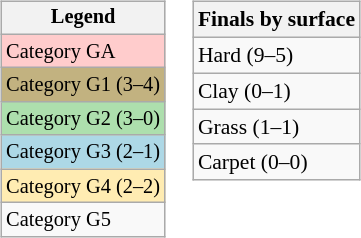<table>
<tr valign=top>
<td><br><table class="wikitable" style="font-size:85%;">
<tr>
<th>Legend</th>
</tr>
<tr bgcolor=#ffcccc>
<td>Category GA</td>
</tr>
<tr bgcolor=#C2B280>
<td>Category G1 (3–4)</td>
</tr>
<tr bgcolor="#ADDFAD">
<td>Category G2 (3–0)</td>
</tr>
<tr bgcolor="lightblue">
<td>Category G3 (2–1)</td>
</tr>
<tr bgcolor=#ffecb2>
<td>Category G4 (2–2)</td>
</tr>
<tr>
<td>Category G5</td>
</tr>
</table>
</td>
<td><br><table class="wikitable" style="font-size:90%">
<tr>
<th>Finals by surface</th>
</tr>
<tr>
<td>Hard (9–5)</td>
</tr>
<tr>
<td>Clay (0–1)</td>
</tr>
<tr>
<td>Grass (1–1)</td>
</tr>
<tr>
<td>Carpet (0–0)</td>
</tr>
</table>
</td>
</tr>
</table>
